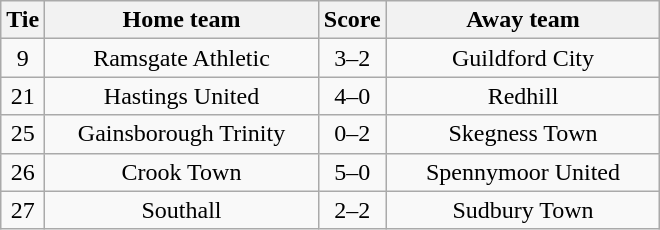<table class="wikitable" style="text-align:center;">
<tr>
<th width=20>Tie</th>
<th width=175>Home team</th>
<th width=20>Score</th>
<th width=175>Away team</th>
</tr>
<tr>
<td>9</td>
<td>Ramsgate Athletic</td>
<td>3–2</td>
<td>Guildford City</td>
</tr>
<tr>
<td>21</td>
<td>Hastings United</td>
<td>4–0</td>
<td>Redhill</td>
</tr>
<tr>
<td>25</td>
<td>Gainsborough Trinity</td>
<td>0–2</td>
<td>Skegness Town</td>
</tr>
<tr>
<td>26</td>
<td>Crook Town</td>
<td>5–0</td>
<td>Spennymoor United</td>
</tr>
<tr>
<td>27</td>
<td>Southall</td>
<td>2–2</td>
<td>Sudbury Town</td>
</tr>
</table>
